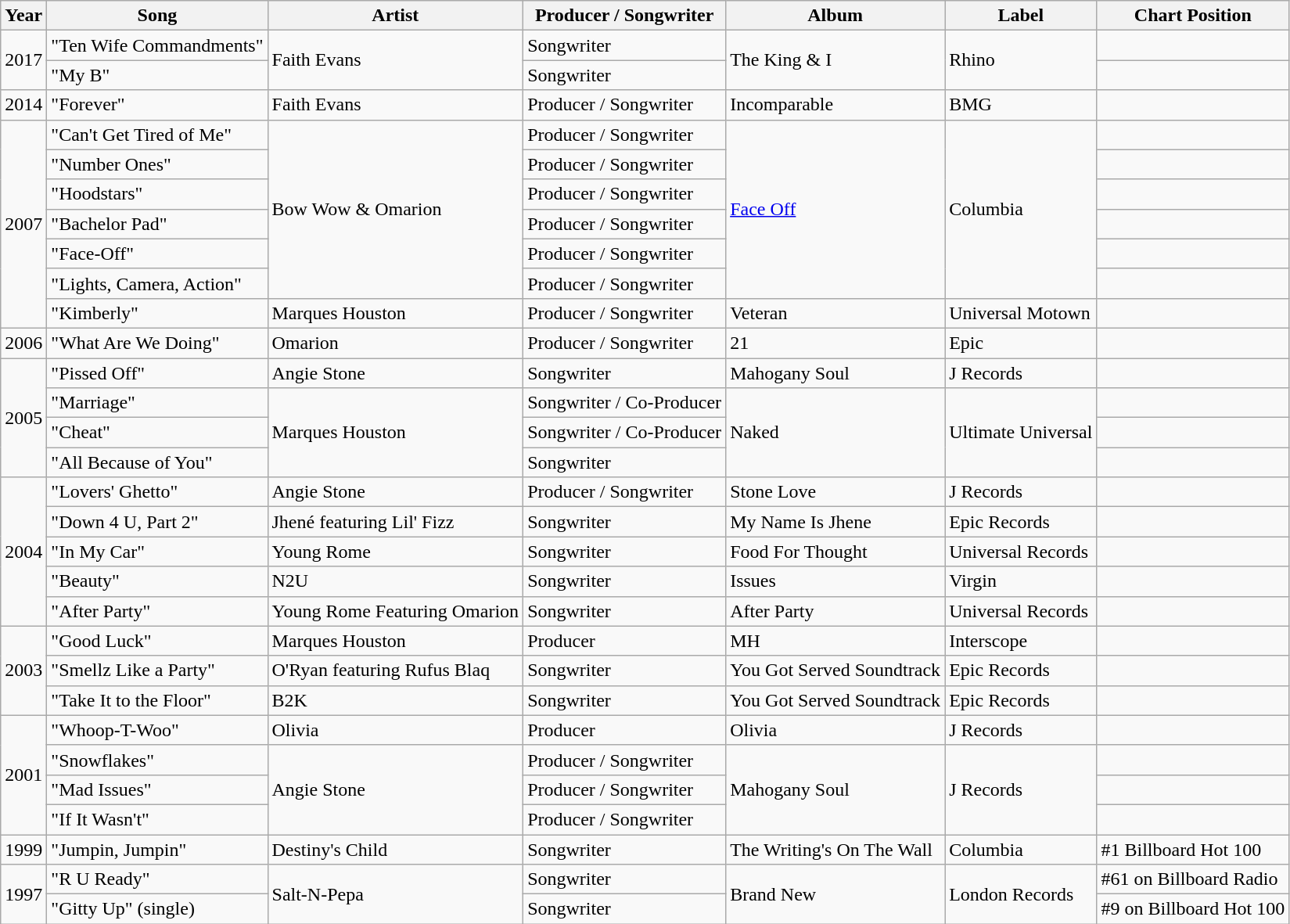<table class="wikitable">
<tr>
<th>Year</th>
<th>Song</th>
<th>Artist</th>
<th>Producer / Songwriter</th>
<th>Album</th>
<th>Label</th>
<th>Chart Position</th>
</tr>
<tr>
<td rowspan="2">2017</td>
<td>"Ten Wife Commandments"</td>
<td rowspan="2">Faith Evans</td>
<td>Songwriter</td>
<td rowspan="2">The King & I</td>
<td rowspan="2">Rhino</td>
<td></td>
</tr>
<tr>
<td>"My B"</td>
<td>Songwriter</td>
<td></td>
</tr>
<tr>
<td>2014</td>
<td>"Forever"</td>
<td>Faith Evans</td>
<td>Producer / Songwriter</td>
<td>Incomparable</td>
<td>BMG</td>
<td></td>
</tr>
<tr>
<td rowspan="7">2007</td>
<td>"Can't Get Tired of Me"</td>
<td rowspan="6">Bow Wow & Omarion</td>
<td>Producer / Songwriter</td>
<td rowspan="6"><a href='#'>Face Off</a></td>
<td rowspan="6">Columbia</td>
<td></td>
</tr>
<tr>
<td>"Number Ones"</td>
<td>Producer / Songwriter</td>
<td></td>
</tr>
<tr>
<td>"Hoodstars"</td>
<td>Producer / Songwriter</td>
<td></td>
</tr>
<tr>
<td>"Bachelor Pad"</td>
<td>Producer / Songwriter</td>
<td></td>
</tr>
<tr>
<td>"Face-Off"</td>
<td>Producer / Songwriter</td>
<td></td>
</tr>
<tr>
<td>"Lights, Camera, Action"</td>
<td>Producer / Songwriter</td>
<td></td>
</tr>
<tr>
<td>"Kimberly"</td>
<td>Marques Houston</td>
<td>Producer / Songwriter</td>
<td>Veteran</td>
<td>Universal Motown</td>
<td></td>
</tr>
<tr>
<td>2006</td>
<td>"What Are We Doing"</td>
<td>Omarion</td>
<td>Producer / Songwriter</td>
<td>21</td>
<td>Epic</td>
<td></td>
</tr>
<tr>
<td rowspan="4">2005</td>
<td>"Pissed Off"</td>
<td>Angie Stone</td>
<td>Songwriter</td>
<td>Mahogany Soul</td>
<td>J Records</td>
<td></td>
</tr>
<tr>
<td>"Marriage"</td>
<td rowspan="3">Marques Houston</td>
<td>Songwriter / Co-Producer</td>
<td rowspan="3">Naked</td>
<td rowspan="3">Ultimate Universal</td>
<td></td>
</tr>
<tr>
<td>"Cheat"</td>
<td>Songwriter / Co-Producer</td>
<td></td>
</tr>
<tr>
<td>"All Because of You"</td>
<td>Songwriter</td>
<td></td>
</tr>
<tr>
<td rowspan="5">2004</td>
<td>"Lovers' Ghetto"</td>
<td>Angie Stone</td>
<td>Producer / Songwriter</td>
<td>Stone Love</td>
<td>J Records</td>
<td></td>
</tr>
<tr>
<td>"Down 4 U, Part 2"</td>
<td>Jhené featuring Lil' Fizz</td>
<td>Songwriter</td>
<td>My Name Is Jhene</td>
<td>Epic Records</td>
<td></td>
</tr>
<tr>
<td>"In My Car"</td>
<td>Young Rome</td>
<td>Songwriter</td>
<td>Food For Thought</td>
<td>Universal Records</td>
<td></td>
</tr>
<tr>
<td>"Beauty"</td>
<td>N2U</td>
<td>Songwriter</td>
<td>Issues</td>
<td>Virgin</td>
<td></td>
</tr>
<tr>
<td>"After Party"</td>
<td>Young Rome Featuring Omarion</td>
<td>Songwriter</td>
<td>After Party</td>
<td>Universal Records</td>
<td></td>
</tr>
<tr>
<td rowspan="3">2003</td>
<td>"Good Luck"</td>
<td>Marques Houston</td>
<td>Producer</td>
<td>MH</td>
<td>Interscope</td>
<td></td>
</tr>
<tr>
<td>"Smellz Like a Party"</td>
<td>O'Ryan featuring Rufus Blaq</td>
<td>Songwriter</td>
<td>You Got Served Soundtrack</td>
<td>Epic Records</td>
<td></td>
</tr>
<tr>
<td>"Take It to the Floor"</td>
<td>B2K</td>
<td>Songwriter</td>
<td>You Got Served Soundtrack</td>
<td>Epic Records</td>
<td></td>
</tr>
<tr>
<td rowspan="4">2001</td>
<td>"Whoop-T-Woo"</td>
<td>Olivia</td>
<td>Producer</td>
<td>Olivia</td>
<td>J Records</td>
<td></td>
</tr>
<tr>
<td>"Snowflakes"</td>
<td rowspan="3">Angie Stone</td>
<td>Producer / Songwriter</td>
<td rowspan="3">Mahogany Soul</td>
<td rowspan="3">J Records</td>
<td></td>
</tr>
<tr>
<td>"Mad Issues"</td>
<td>Producer / Songwriter</td>
<td></td>
</tr>
<tr>
<td>"If It Wasn't"</td>
<td>Producer / Songwriter</td>
<td></td>
</tr>
<tr>
<td>1999</td>
<td>"Jumpin, Jumpin"</td>
<td>Destiny's Child</td>
<td>Songwriter</td>
<td>The Writing's On The Wall</td>
<td>Columbia</td>
<td>#1 Billboard Hot 100</td>
</tr>
<tr>
<td rowspan="2">1997</td>
<td>"R U Ready"</td>
<td rowspan="2">Salt-N-Pepa</td>
<td>Songwriter</td>
<td rowspan="2">Brand New</td>
<td rowspan="2">London Records</td>
<td>#61 on Billboard Radio</td>
</tr>
<tr>
<td>"Gitty Up" (single)</td>
<td>Songwriter</td>
<td>#9 on Billboard Hot 100</td>
</tr>
</table>
